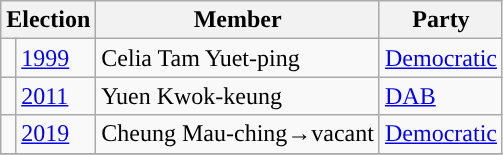<table class="wikitable">
<tr>
<th colspan="2">Election</th>
<th>Member</th>
<th>Party</th>
</tr>
<tr>
<td style="background-color: "></td>
<td><a href='#'>1999</a></td>
<td>Celia Tam Yuet-ping</td>
<td><a href='#'>Democratic</a></td>
</tr>
<tr>
<td style="background-color: "></td>
<td><a href='#'>2011</a></td>
<td>Yuen Kwok-keung</td>
<td><a href='#'>DAB</a></td>
</tr>
<tr>
<td style="background-color: "></td>
<td><a href='#'>2019</a></td>
<td>Cheung Mau-ching→vacant</td>
<td><a href='#'>Democratic</a></td>
</tr>
<tr>
</tr>
</table>
